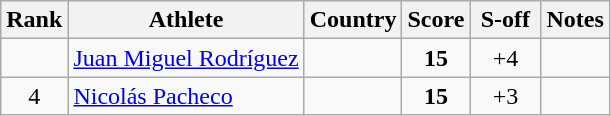<table class="wikitable sortable" style="text-align:center">
<tr>
<th>Rank</th>
<th>Athlete</th>
<th>Country</th>
<th>Score</th>
<th width=40>S-off</th>
<th class="unsortable">Notes</th>
</tr>
<tr>
<td></td>
<td align=left><a href='#'>Juan Miguel Rodríguez</a></td>
<td align=left></td>
<td><strong>15</strong></td>
<td>+4</td>
<td></td>
</tr>
<tr>
<td>4</td>
<td align=left><a href='#'>Nicolás Pacheco</a></td>
<td align=left></td>
<td><strong>15</strong></td>
<td>+3</td>
<td></td>
</tr>
</table>
